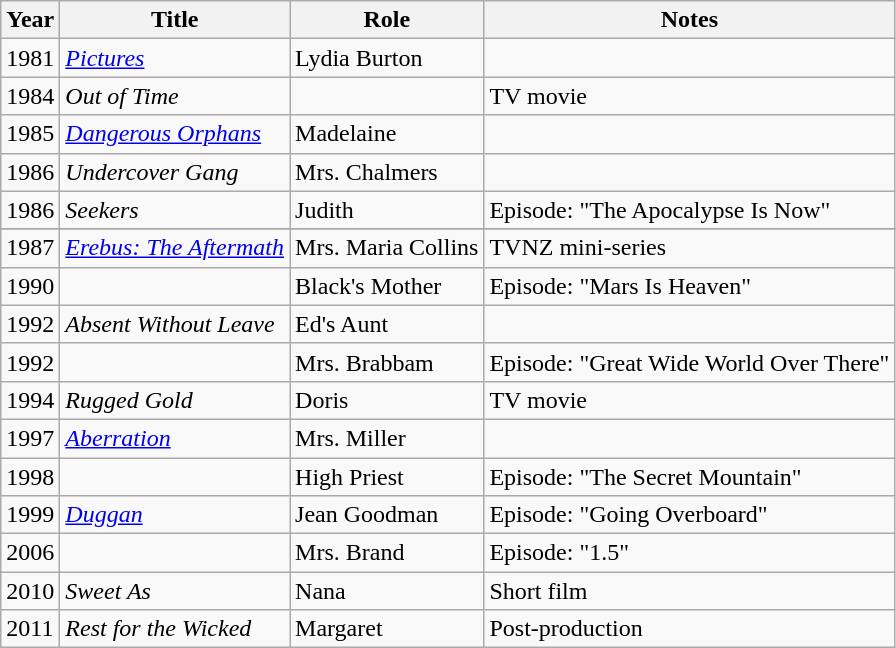<table class="wikitable sortable">
<tr>
<th>Year</th>
<th>Title</th>
<th>Role</th>
<th class="unsortable">Notes</th>
</tr>
<tr>
<td>1981</td>
<td><em><a href='#'>Pictures</a></em></td>
<td>Lydia Burton</td>
<td></td>
</tr>
<tr>
<td>1984</td>
<td><em>Out of Time</em></td>
<td></td>
<td>TV movie</td>
</tr>
<tr>
<td>1985</td>
<td><em><a href='#'>Dangerous Orphans</a></em></td>
<td>Madelaine</td>
<td></td>
</tr>
<tr>
<td>1986</td>
<td><em>Undercover Gang</em></td>
<td>Mrs. Chalmers</td>
<td></td>
</tr>
<tr>
<td>1986</td>
<td><em>Seekers</em></td>
<td>Judith</td>
<td>Episode: "The Apocalypse Is Now"</td>
</tr>
<tr>
</tr>
<tr>
<td>1987</td>
<td><em><a href='#'>Erebus: The Aftermath</a></em></td>
<td>Mrs. Maria Collins</td>
<td>TVNZ mini-series</td>
</tr>
<tr>
<td>1990</td>
<td><em></em></td>
<td>Black's Mother</td>
<td>Episode: "Mars Is Heaven"</td>
</tr>
<tr>
<td>1992</td>
<td><em>Absent Without Leave</em></td>
<td>Ed's Aunt</td>
<td></td>
</tr>
<tr>
<td>1992</td>
<td><em></em></td>
<td>Mrs. Brabbam</td>
<td>Episode: "Great Wide World Over There"</td>
</tr>
<tr>
<td>1994</td>
<td><em>Rugged Gold</em></td>
<td>Doris</td>
<td>TV movie</td>
</tr>
<tr>
<td>1997</td>
<td><em><a href='#'>Aberration</a></em></td>
<td>Mrs. Miller</td>
<td></td>
</tr>
<tr>
<td>1998</td>
<td><em></em></td>
<td>High Priest</td>
<td>Episode: "The Secret Mountain"</td>
</tr>
<tr>
<td>1999</td>
<td><em><a href='#'>Duggan</a></em></td>
<td>Jean Goodman</td>
<td>Episode: "Going Overboard"</td>
</tr>
<tr>
<td>2006</td>
<td><em></em></td>
<td>Mrs. Brand</td>
<td>Episode: "1.5"</td>
</tr>
<tr>
<td>2010</td>
<td><em>Sweet As</em></td>
<td>Nana</td>
<td>Short film</td>
</tr>
<tr>
<td>2011</td>
<td><em>Rest for the Wicked</em></td>
<td>Margaret</td>
<td>Post-production</td>
</tr>
</table>
